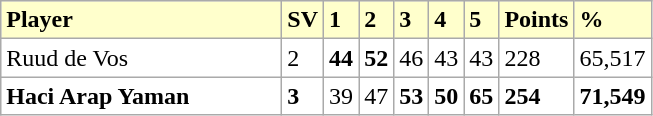<table class="wikitable">
<tr bgcolor="#ffffcc">
<td width=180><strong>Player</strong></td>
<td><strong>SV</strong></td>
<td><strong>1</strong></td>
<td><strong>2</strong></td>
<td><strong>3</strong></td>
<td><strong>4</strong></td>
<td><strong>5</strong></td>
<td><strong>Points</strong></td>
<td><strong>%</strong></td>
</tr>
<tr bgcolor="FFFFFF">
<td> Ruud de Vos</td>
<td>2</td>
<td><strong>44</strong></td>
<td><strong>52</strong></td>
<td>46</td>
<td>43</td>
<td>43</td>
<td>228</td>
<td>65,517</td>
</tr>
<tr bgcolor="FFFFFF">
<td> <strong>Haci Arap Yaman</strong></td>
<td><strong>3</strong></td>
<td>39</td>
<td>47</td>
<td><strong>53</strong></td>
<td><strong>50</strong></td>
<td><strong>65</strong></td>
<td><strong>254</strong></td>
<td><strong>71,549</strong></td>
</tr>
</table>
